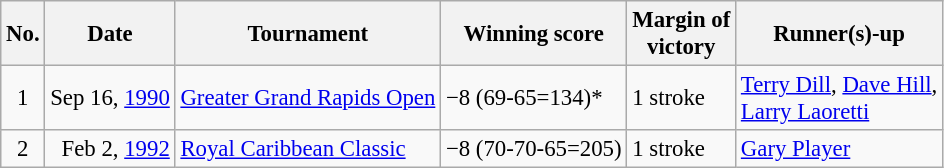<table class="wikitable" style="font-size:95%;">
<tr>
<th>No.</th>
<th>Date</th>
<th>Tournament</th>
<th>Winning score</th>
<th>Margin of<br>victory</th>
<th>Runner(s)-up</th>
</tr>
<tr>
<td align=center>1</td>
<td align=right>Sep 16, <a href='#'>1990</a></td>
<td><a href='#'>Greater Grand Rapids Open</a></td>
<td>−8 (69-65=134)*</td>
<td>1 stroke</td>
<td> <a href='#'>Terry Dill</a>,  <a href='#'>Dave Hill</a>,<br> <a href='#'>Larry Laoretti</a></td>
</tr>
<tr>
<td align=center>2</td>
<td align=right>Feb 2, <a href='#'>1992</a></td>
<td><a href='#'>Royal Caribbean Classic</a></td>
<td>−8 (70-70-65=205)</td>
<td>1 stroke</td>
<td> <a href='#'>Gary Player</a></td>
</tr>
</table>
